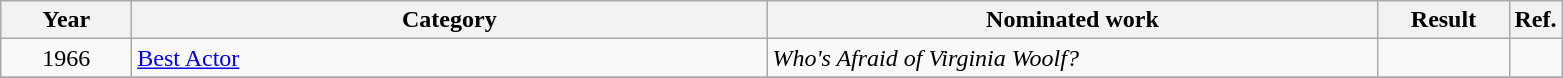<table class=wikitable>
<tr>
<th scope="col" style="width:5em;">Year</th>
<th scope="col" style="width:26em;">Category</th>
<th scope="col" style="width:25em;">Nominated work</th>
<th scope="col" style="width:5em;">Result</th>
<th>Ref.</th>
</tr>
<tr>
<td style="text-align:center;">1966</td>
<td><a href='#'>Best Actor</a></td>
<td><em>Who's Afraid of Virginia Woolf?</em></td>
<td></td>
<td></td>
</tr>
<tr>
</tr>
</table>
